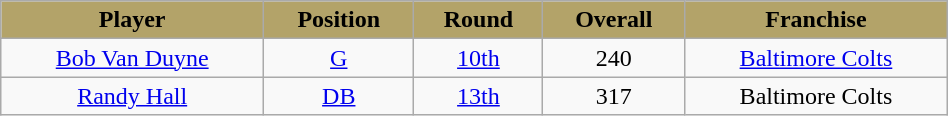<table class="wikitable" width="50%">
<tr align="center"  style="background:#B3A369;color:black;">
<td><strong>Player</strong></td>
<td><strong>Position</strong></td>
<td><strong>Round</strong></td>
<td><strong>Overall</strong></td>
<td><strong>Franchise</strong></td>
</tr>
<tr align="center" bgcolor="">
<td><a href='#'>Bob Van Duyne</a></td>
<td><a href='#'>G</a></td>
<td><a href='#'>10th</a></td>
<td>240</td>
<td><a href='#'>Baltimore Colts</a></td>
</tr>
<tr align="center" bgcolor="">
<td><a href='#'>Randy Hall</a></td>
<td><a href='#'>DB</a></td>
<td><a href='#'>13th</a></td>
<td>317</td>
<td>Baltimore Colts</td>
</tr>
</table>
